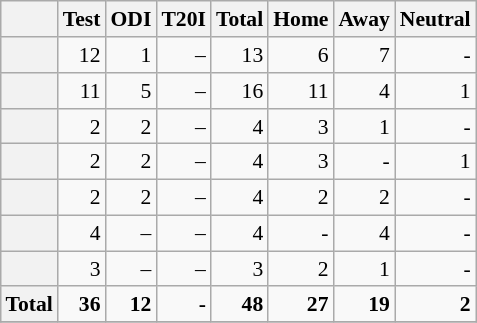<table class="wikitable" style="font-size:90%; float: right; clear: right; text-align:right; margin-left:15px">
<tr>
<th scope="col"></th>
<th scope="col">Test</th>
<th scope="col">ODI</th>
<th scope="cool">T20I</th>
<th>Total</th>
<th>Home</th>
<th>Away</th>
<th>Neutral</th>
</tr>
<tr>
<th scope="row" style="text-align: left"></th>
<td>12</td>
<td>1</td>
<td>–</td>
<td>13</td>
<td>6</td>
<td>7</td>
<td>-</td>
</tr>
<tr>
<th scope="row" style="text-align: left"></th>
<td>11</td>
<td>5</td>
<td>–</td>
<td>16</td>
<td>11</td>
<td>4</td>
<td>1</td>
</tr>
<tr>
<th scope="row" style="text-align: left"></th>
<td>2</td>
<td>2</td>
<td>–</td>
<td>4</td>
<td>3</td>
<td>1</td>
<td>-</td>
</tr>
<tr>
<th scope="row" style="text-align: left"></th>
<td>2</td>
<td>2</td>
<td>–</td>
<td>4</td>
<td>3</td>
<td>-</td>
<td>1</td>
</tr>
<tr>
<th scope="row" style="text-align: left"></th>
<td>2</td>
<td>2</td>
<td>–</td>
<td>4</td>
<td>2</td>
<td>2</td>
<td>-</td>
</tr>
<tr>
<th scope="row" style="text-align: left"></th>
<td>4</td>
<td>–</td>
<td>–</td>
<td>4</td>
<td>-</td>
<td>4</td>
<td>-</td>
</tr>
<tr>
<th scope="row" style="text-align: left"></th>
<td>3</td>
<td>–</td>
<td>–</td>
<td>3</td>
<td>2</td>
<td>1</td>
<td>-</td>
</tr>
<tr>
<th scope="row" style="text-align: center">Total</th>
<td><strong>36</strong></td>
<td><strong>12</strong></td>
<td><strong>-</strong></td>
<td><strong>48</strong></td>
<td><strong>27</strong></td>
<td><strong>19</strong></td>
<td><strong>2</strong></td>
</tr>
<tr>
</tr>
</table>
